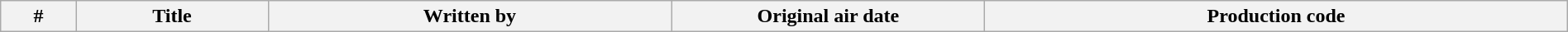<table class="wikitable plainrowheaders" width="100%" style="background:#FFFFFF">
<tr>
<th>#</th>
<th>Title</th>
<th>Written by</th>
<th width="20%">Original air date</th>
<th>Production code<br>











</th>
</tr>
</table>
